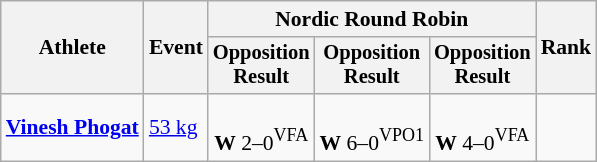<table class="wikitable" style="font-size:90%; text-align:center">
<tr>
<th rowspan=2>Athlete</th>
<th rowspan=2>Event</th>
<th colspan=3>Nordic Round Robin</th>
<th rowspan=2>Rank</th>
</tr>
<tr style="font-size: 95%">
<th>Opposition<br>Result</th>
<th>Opposition<br>Result</th>
<th>Opposition<br>Result</th>
</tr>
<tr>
<td align=left><strong><a href='#'>Vinesh Phogat</a></strong></td>
<td align=left><a href='#'>53 kg</a></td>
<td><br><strong>W</strong> 2–0<sup>VFA</sup></td>
<td><br><strong>W</strong> 6–0<sup>VPO1</sup></td>
<td><br><strong>W</strong> 4–0<sup>VFA</sup></td>
<td></td>
</tr>
</table>
